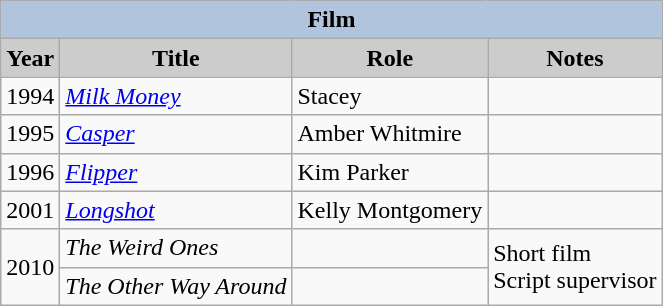<table class="wikitable">
<tr>
<th colspan=4 style="background:#B0C4DE;">Film</th>
</tr>
<tr align="center">
<th style="background: #CCCCCC;">Year</th>
<th style="background: #CCCCCC;">Title</th>
<th style="background: #CCCCCC;">Role</th>
<th style="background: #CCCCCC;">Notes</th>
</tr>
<tr>
<td>1994</td>
<td><em><a href='#'>Milk Money</a></em></td>
<td>Stacey</td>
<td></td>
</tr>
<tr>
<td>1995</td>
<td><em><a href='#'>Casper</a></em></td>
<td>Amber Whitmire</td>
<td></td>
</tr>
<tr>
<td>1996</td>
<td><em><a href='#'>Flipper</a></em></td>
<td>Kim Parker</td>
<td></td>
</tr>
<tr>
<td>2001</td>
<td><em><a href='#'>Longshot</a></em></td>
<td>Kelly Montgomery</td>
<td></td>
</tr>
<tr>
<td rowspan=2>2010</td>
<td><em>The Weird Ones</em></td>
<td></td>
<td rowspan=2>Short film<br> Script supervisor</td>
</tr>
<tr>
<td><em>The Other Way Around</em></td>
<td></td>
</tr>
</table>
